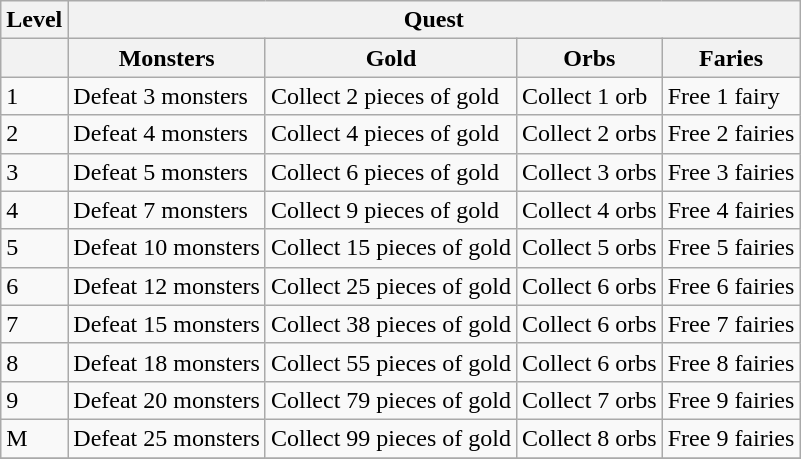<table class="wikitable" text-align:center">
<tr>
<th>Level</th>
<th colspan=4>Quest</th>
</tr>
<tr>
<th></th>
<th>Monsters</th>
<th>Gold</th>
<th>Orbs</th>
<th>Faries</th>
</tr>
<tr>
<td>1</td>
<td>Defeat 3 monsters</td>
<td>Collect 2 pieces of gold</td>
<td>Collect 1 orb</td>
<td>Free 1 fairy</td>
</tr>
<tr>
<td>2</td>
<td>Defeat 4 monsters</td>
<td>Collect 4 pieces of gold</td>
<td>Collect 2 orbs</td>
<td>Free 2 fairies</td>
</tr>
<tr>
<td>3</td>
<td>Defeat 5 monsters</td>
<td>Collect 6 pieces of gold</td>
<td>Collect 3 orbs</td>
<td>Free 3 fairies</td>
</tr>
<tr>
<td>4</td>
<td>Defeat 7 monsters</td>
<td>Collect 9 pieces of gold</td>
<td>Collect 4 orbs</td>
<td>Free 4 fairies</td>
</tr>
<tr>
<td>5</td>
<td>Defeat 10 monsters</td>
<td>Collect 15 pieces of gold</td>
<td>Collect 5 orbs</td>
<td>Free 5 fairies</td>
</tr>
<tr>
<td>6</td>
<td>Defeat 12 monsters</td>
<td>Collect 25 pieces of gold</td>
<td>Collect 6 orbs</td>
<td>Free 6 fairies</td>
</tr>
<tr>
<td>7</td>
<td>Defeat 15 monsters</td>
<td>Collect 38 pieces of gold</td>
<td>Collect 6 orbs</td>
<td>Free 7 fairies</td>
</tr>
<tr>
<td>8</td>
<td>Defeat 18 monsters</td>
<td>Collect 55 pieces of gold</td>
<td>Collect 6 orbs</td>
<td>Free 8 fairies</td>
</tr>
<tr>
<td>9</td>
<td>Defeat 20 monsters</td>
<td>Collect 79 pieces of gold</td>
<td>Collect 7 orbs</td>
<td>Free 9 fairies</td>
</tr>
<tr>
<td>M</td>
<td>Defeat 25 monsters</td>
<td>Collect 99 pieces of gold</td>
<td>Collect 8 orbs</td>
<td>Free 9 fairies</td>
</tr>
<tr>
</tr>
</table>
